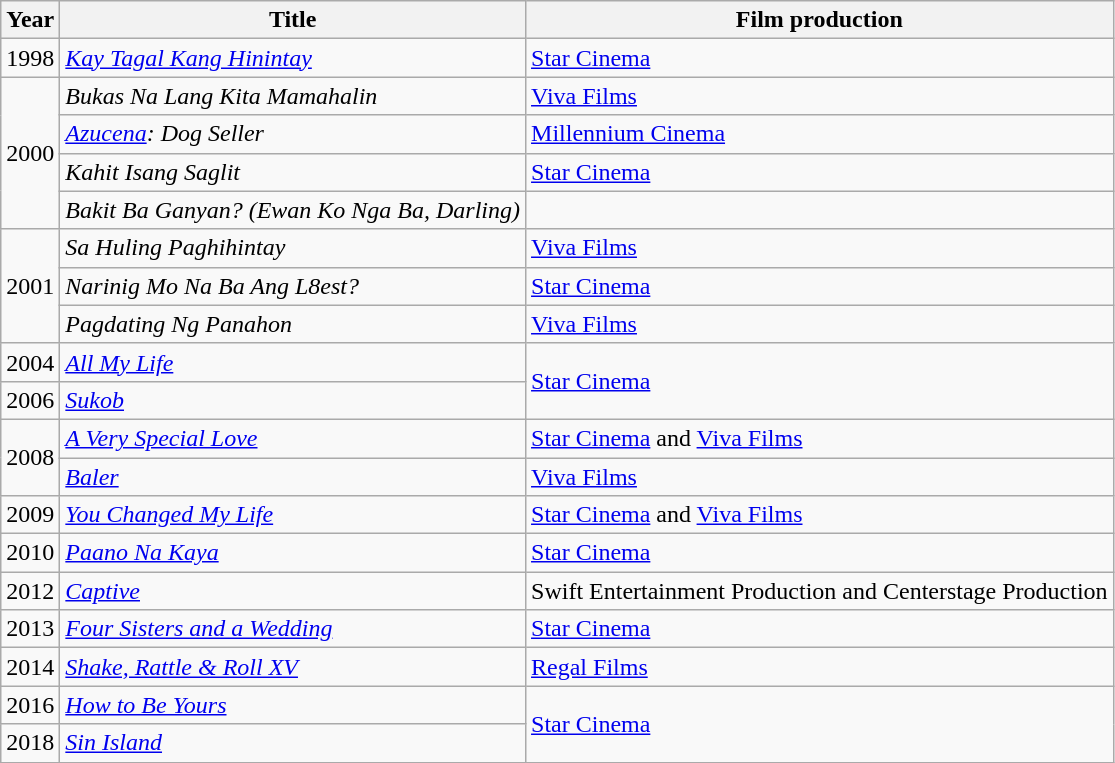<table class="wikitable sortable">
<tr>
<th>Year</th>
<th>Title</th>
<th>Film production</th>
</tr>
<tr>
<td>1998</td>
<td><em><a href='#'>Kay Tagal Kang Hinintay</a></em></td>
<td><a href='#'>Star Cinema</a></td>
</tr>
<tr>
<td rowspan="4">2000</td>
<td><em>Bukas Na Lang Kita Mamahalin</em></td>
<td><a href='#'>Viva Films</a></td>
</tr>
<tr>
<td><em><a href='#'>Azucena</a>: Dog Seller</em></td>
<td><a href='#'>Millennium Cinema</a></td>
</tr>
<tr>
<td><em>Kahit Isang Saglit</em></td>
<td><a href='#'>Star Cinema</a></td>
</tr>
<tr>
<td><em>Bakit Ba Ganyan? (Ewan Ko Nga Ba, Darling)</em></td>
<td></td>
</tr>
<tr>
<td rowspan="3">2001</td>
<td><em>Sa Huling Paghihintay</em></td>
<td><a href='#'>Viva Films</a></td>
</tr>
<tr>
<td><em>Narinig Mo Na Ba Ang L8est?</em></td>
<td><a href='#'>Star Cinema</a></td>
</tr>
<tr>
<td><em>Pagdating Ng Panahon</em></td>
<td><a href='#'>Viva Films</a></td>
</tr>
<tr>
<td>2004</td>
<td><em><a href='#'>All My Life</a></em></td>
<td rowspan="2"><a href='#'>Star Cinema</a></td>
</tr>
<tr>
<td>2006</td>
<td><em><a href='#'>Sukob</a></em></td>
</tr>
<tr>
<td rowspan="2">2008</td>
<td><em><a href='#'>A Very Special Love</a></em></td>
<td><a href='#'>Star Cinema</a> and <a href='#'>Viva Films</a></td>
</tr>
<tr>
<td><em><a href='#'>Baler</a></em></td>
<td><a href='#'>Viva Films</a></td>
</tr>
<tr>
<td>2009</td>
<td><em><a href='#'>You Changed My Life</a></em></td>
<td><a href='#'>Star Cinema</a> and <a href='#'>Viva Films</a></td>
</tr>
<tr>
<td>2010</td>
<td><em><a href='#'>Paano Na Kaya</a></em></td>
<td><a href='#'>Star Cinema</a></td>
</tr>
<tr>
<td>2012</td>
<td><em><a href='#'>Captive</a></em></td>
<td>Swift Entertainment Production and Centerstage Production</td>
</tr>
<tr>
<td>2013</td>
<td><em><a href='#'>Four Sisters and a Wedding</a></em></td>
<td><a href='#'>Star Cinema</a></td>
</tr>
<tr>
<td>2014</td>
<td><em><a href='#'>Shake, Rattle & Roll XV</a></em></td>
<td><a href='#'>Regal Films</a></td>
</tr>
<tr>
<td>2016</td>
<td><em><a href='#'>How to Be Yours</a></em></td>
<td rowspan="2"><a href='#'>Star Cinema</a></td>
</tr>
<tr>
<td>2018</td>
<td><em><a href='#'>Sin Island</a></em></td>
</tr>
</table>
